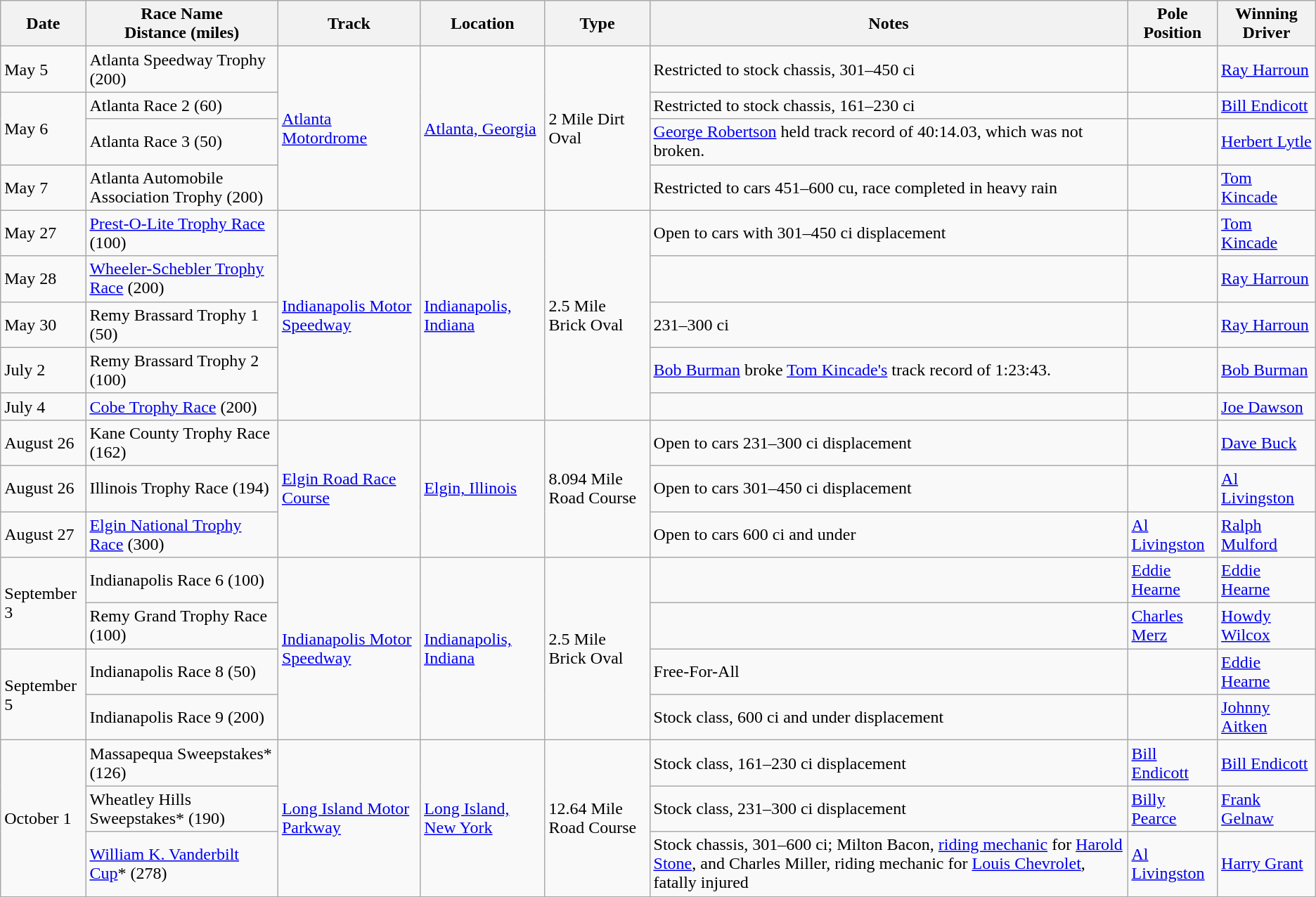<table class="wikitable">
<tr>
<th>Date</th>
<th>Race Name<br>Distance (miles)</th>
<th>Track</th>
<th>Location</th>
<th>Type</th>
<th>Notes</th>
<th>Pole Position</th>
<th>Winning Driver</th>
</tr>
<tr>
<td>May 5</td>
<td>Atlanta Speedway Trophy  (200)</td>
<td rowspan=4><a href='#'>Atlanta Motordrome</a></td>
<td rowspan=4><a href='#'>Atlanta, Georgia</a></td>
<td rowspan=4>2 Mile Dirt Oval</td>
<td>Restricted to stock chassis, 301–450 ci</td>
<td></td>
<td><a href='#'>Ray Harroun</a></td>
</tr>
<tr>
<td rowspan=2>May 6</td>
<td>Atlanta Race 2 (60)</td>
<td>Restricted to stock chassis, 161–230 ci</td>
<td></td>
<td><a href='#'>Bill Endicott</a></td>
</tr>
<tr>
<td>Atlanta Race 3 (50)</td>
<td><a href='#'>George Robertson</a> held track record of 40:14.03, which was not broken.</td>
<td></td>
<td><a href='#'>Herbert Lytle</a></td>
</tr>
<tr>
<td>May 7</td>
<td>Atlanta Automobile Association Trophy (200)</td>
<td>Restricted to cars 451–600 cu, race completed in heavy rain</td>
<td></td>
<td><a href='#'>Tom Kincade</a></td>
</tr>
<tr>
<td>May 27</td>
<td><a href='#'>Prest-O-Lite Trophy Race</a> (100)</td>
<td rowspan=5><a href='#'>Indianapolis Motor Speedway</a></td>
<td rowspan=5><a href='#'>Indianapolis, Indiana</a></td>
<td rowspan=5>2.5 Mile Brick Oval</td>
<td>Open to cars with 301–450 ci displacement</td>
<td></td>
<td><a href='#'>Tom Kincade</a></td>
</tr>
<tr>
<td>May 28</td>
<td><a href='#'>Wheeler-Schebler Trophy Race</a> (200)</td>
<td></td>
<td></td>
<td><a href='#'>Ray Harroun</a></td>
</tr>
<tr>
<td>May 30</td>
<td>Remy Brassard Trophy 1 (50)</td>
<td>231–300 ci</td>
<td></td>
<td><a href='#'>Ray Harroun</a></td>
</tr>
<tr>
<td>July 2</td>
<td>Remy Brassard Trophy 2 (100)</td>
<td><a href='#'>Bob Burman</a> broke <a href='#'>Tom Kincade's</a> track record of 1:23:43.</td>
<td></td>
<td><a href='#'>Bob Burman</a></td>
</tr>
<tr>
<td>July 4</td>
<td><a href='#'>Cobe Trophy Race</a> (200)</td>
<td></td>
<td></td>
<td><a href='#'>Joe Dawson</a></td>
</tr>
<tr>
<td>August 26</td>
<td>Kane County Trophy Race (162)</td>
<td rowspan=3><a href='#'>Elgin Road Race Course</a></td>
<td rowspan=3><a href='#'>Elgin, Illinois</a></td>
<td rowspan=3>8.094 Mile Road Course</td>
<td>Open to cars 231–300 ci displacement</td>
<td></td>
<td><a href='#'>Dave Buck</a></td>
</tr>
<tr>
<td>August 26</td>
<td>Illinois Trophy Race (194)</td>
<td>Open to cars 301–450 ci displacement</td>
<td></td>
<td><a href='#'>Al Livingston</a></td>
</tr>
<tr>
<td>August 27</td>
<td><a href='#'>Elgin National Trophy Race</a> (300)</td>
<td>Open to cars 600 ci and under</td>
<td><a href='#'>Al Livingston</a></td>
<td><a href='#'>Ralph Mulford</a></td>
</tr>
<tr>
<td rowspan=2>September 3</td>
<td>Indianapolis Race 6 (100)</td>
<td rowspan=4><a href='#'>Indianapolis Motor Speedway</a></td>
<td rowspan=4><a href='#'>Indianapolis, Indiana</a></td>
<td rowspan=4>2.5 Mile Brick Oval</td>
<td></td>
<td><a href='#'>Eddie Hearne</a></td>
<td><a href='#'>Eddie Hearne</a></td>
</tr>
<tr>
<td>Remy Grand Trophy Race (100)</td>
<td></td>
<td><a href='#'>Charles Merz</a></td>
<td><a href='#'>Howdy Wilcox</a></td>
</tr>
<tr>
<td rowspan=2>September 5</td>
<td>Indianapolis Race 8 (50)</td>
<td>Free-For-All</td>
<td></td>
<td><a href='#'>Eddie Hearne</a></td>
</tr>
<tr>
<td>Indianapolis Race 9 (200)</td>
<td>Stock class, 600 ci and under displacement</td>
<td></td>
<td><a href='#'>Johnny Aitken</a></td>
</tr>
<tr>
<td rowspan=3>October 1</td>
<td>Massapequa Sweepstakes* (126)</td>
<td rowspan=3><a href='#'>Long Island Motor Parkway</a></td>
<td rowspan=3><a href='#'>Long Island, New York</a></td>
<td rowspan=3>12.64 Mile Road Course</td>
<td>Stock class, 161–230 ci displacement</td>
<td><a href='#'>Bill Endicott</a></td>
<td><a href='#'>Bill Endicott</a></td>
</tr>
<tr>
<td>Wheatley Hills Sweepstakes* (190)</td>
<td>Stock class, 231–300 ci displacement</td>
<td><a href='#'>Billy Pearce</a></td>
<td><a href='#'>Frank Gelnaw</a></td>
</tr>
<tr>
<td><a href='#'>William K. Vanderbilt Cup</a>* (278)</td>
<td>Stock chassis, 301–600 ci; Milton Bacon, <a href='#'>riding mechanic</a> for <a href='#'>Harold Stone</a>, and Charles Miller, riding mechanic for <a href='#'>Louis Chevrolet</a>, fatally injured</td>
<td><a href='#'>Al Livingston</a></td>
<td><a href='#'>Harry Grant</a></td>
</tr>
<tr>
</tr>
</table>
